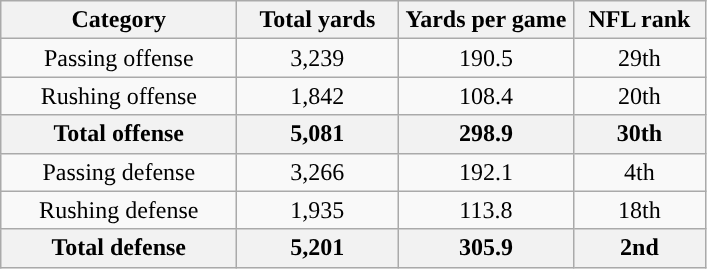<table class="wikitable" style="text-align:center;">
<tr>
<th width="150">Category</th>
<th width="100">Total yards</th>
<th width="110">Yards per game</th>
<th width="80">NFL rank<br></th>
</tr>
<tr>
<td>Passing offense</td>
<td>3,239</td>
<td>190.5</td>
<td>29th</td>
</tr>
<tr>
<td>Rushing offense</td>
<td>1,842</td>
<td>108.4</td>
<td>20th</td>
</tr>
<tr>
<th>Total offense</th>
<th>5,081</th>
<th>298.9</th>
<th>30th</th>
</tr>
<tr>
<td>Passing defense</td>
<td>3,266</td>
<td>192.1</td>
<td>4th</td>
</tr>
<tr>
<td>Rushing defense</td>
<td>1,935</td>
<td>113.8</td>
<td>18th</td>
</tr>
<tr>
<th>Total defense</th>
<th>5,201</th>
<th>305.9</th>
<th>2nd</th>
</tr>
</table>
